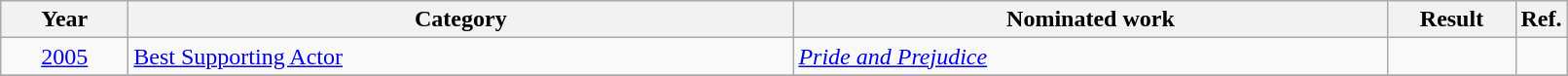<table class=wikitable>
<tr>
<th scope="col" style="width:5em;">Year</th>
<th scope="col" style="width:28em;">Category</th>
<th scope="col" style="width:25em;">Nominated work</th>
<th scope="col" style="width:5em;">Result</th>
<th>Ref.</th>
</tr>
<tr>
<td style="text-align:center;"><a href='#'>2005</a></td>
<td><a href='#'>Best Supporting Actor</a></td>
<td><em><a href='#'>Pride and Prejudice</a></em></td>
<td></td>
<td align="center"></td>
</tr>
<tr>
</tr>
</table>
